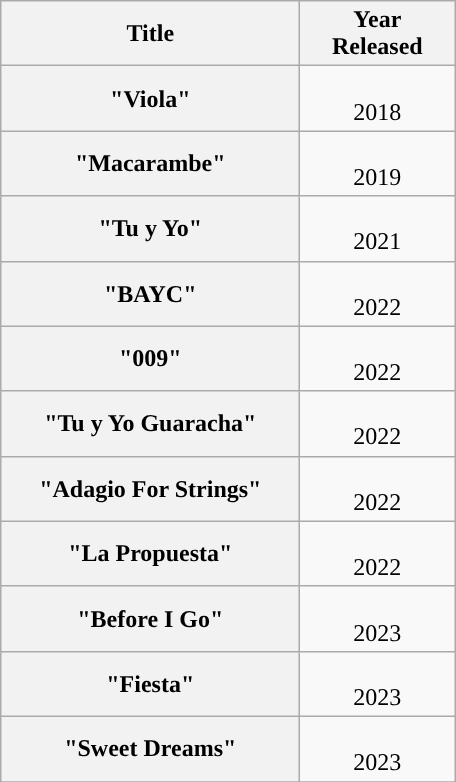<table class="wikitable sortable" style="text-align:center;" border="1">
<tr>
<th scope="col" style="width:12em;">Title</th>
<th scope="col" style="width:6em;">Year Released</th>
</tr>
<tr>
<th scope="row">"Viola"</th>
<td><br>2018</td>
</tr>
<tr>
<th scope="row">"Macarambe"</th>
<td><br>2019</td>
</tr>
<tr>
<th scope="row">"Tu y Yo"</th>
<td><br>2021</td>
</tr>
<tr>
<th scope="row">"BAYC"</th>
<td><br>2022</td>
</tr>
<tr>
<th scope="row">"009"</th>
<td><br>2022</td>
</tr>
<tr>
<th scope="row">"Tu y Yo Guaracha"</th>
<td><br>2022</td>
</tr>
<tr>
<th scope="row">"Adagio For Strings"</th>
<td><br>2022</td>
</tr>
<tr>
<th scope="row">"La Propuesta"</th>
<td><br>2022</td>
</tr>
<tr>
<th scope="row">"Before I Go"</th>
<td><br>2023</td>
</tr>
<tr>
<th scope="row">"Fiesta"</th>
<td><br>2023</td>
</tr>
<tr>
<th scope="row">"Sweet Dreams"</th>
<td><br>2023</td>
</tr>
<tr>
</tr>
</table>
